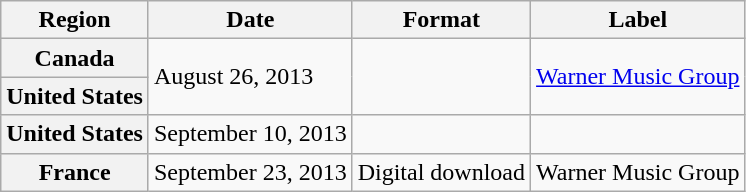<table class="wikitable plainrowheaders sortable">
<tr>
<th scope="column">Region</th>
<th>Date</th>
<th>Format</th>
<th>Label</th>
</tr>
<tr>
<th scope="row">Canada</th>
<td rowspan="2">August 26, 2013</td>
<td rowspan="2"></td>
<td rowspan="2"><a href='#'>Warner Music Group</a></td>
</tr>
<tr>
<th scope="row">United States</th>
</tr>
<tr>
<th scope="row">United States</th>
<td rowspan="1">September 10, 2013</td>
<td rowspan="1"></td>
<td rowspan="1"></td>
</tr>
<tr>
<th scope="row">France</th>
<td>September 23, 2013</td>
<td>Digital download</td>
<td>Warner Music Group</td>
</tr>
</table>
